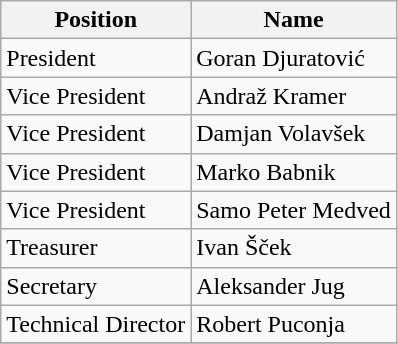<table class="wikitable">
<tr>
<th>Position</th>
<th>Name</th>
</tr>
<tr>
<td>President</td>
<td>Goran Djuratović</td>
</tr>
<tr>
<td>Vice President</td>
<td>Andraž Kramer</td>
</tr>
<tr>
<td>Vice President</td>
<td>Damjan Volavšek</td>
</tr>
<tr>
<td>Vice President</td>
<td>Marko Babnik</td>
</tr>
<tr>
<td>Vice President</td>
<td>Samo Peter Medved</td>
</tr>
<tr>
<td>Treasurer</td>
<td>Ivan Šček</td>
</tr>
<tr>
<td>Secretary</td>
<td>Aleksander Jug</td>
</tr>
<tr>
<td>Technical Director</td>
<td>Robert Puconja</td>
</tr>
<tr>
</tr>
</table>
